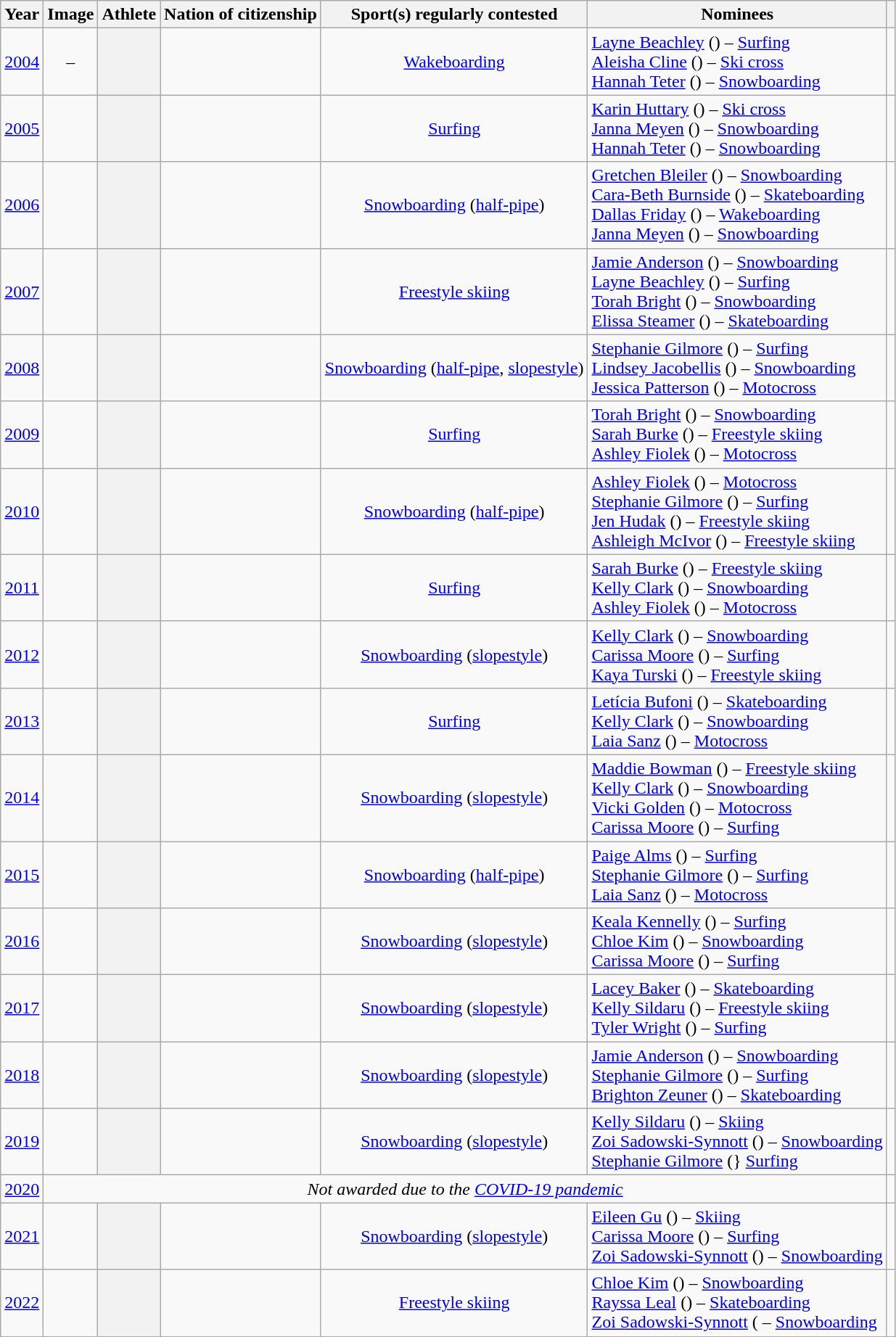<table class="wikitable plainrowheaders sortable" style="text-align:center;">
<tr>
<th scope=col>Year</th>
<th scope=col  class=unsortable>Image</th>
<th scope=col>Athlete</th>
<th scope=col>Nation of citizenship</th>
<th scope=col>Sport(s) regularly contested</th>
<th scope=col class=unsortable>Nominees</th>
<th scope=col class=unsortable></th>
</tr>
<tr>
<td><a href='#'>2004</a></td>
<td>–</td>
<th scope=row></th>
<td></td>
<td><a href='#'>Wakeboarding</a></td>
<td align=left><a href='#'>Layne Beachley</a> () – <a href='#'>Surfing</a> <br> <a href='#'>Aleisha Cline</a> () – <a href='#'>Ski cross</a> <br> <a href='#'>Hannah Teter</a> () – <a href='#'>Snowboarding</a></td>
<td></td>
</tr>
<tr>
<td><a href='#'>2005</a></td>
<td></td>
<th scope=row></th>
<td></td>
<td><a href='#'>Surfing</a></td>
<td align=left><a href='#'>Karin Huttary</a> () – <a href='#'>Ski cross</a> <br> <a href='#'>Janna Meyen</a> () – <a href='#'>Snowboarding</a> <br> <a href='#'>Hannah Teter</a> () – <a href='#'>Snowboarding</a></td>
<td></td>
</tr>
<tr>
<td><a href='#'>2006</a></td>
<td></td>
<th scope=row></th>
<td></td>
<td><a href='#'>Snowboarding</a> (<a href='#'>half-pipe</a>)</td>
<td align=left><a href='#'>Gretchen Bleiler</a> () – <a href='#'>Snowboarding</a> <br> <a href='#'>Cara-Beth Burnside</a> () – <a href='#'>Skateboarding</a> <br> <a href='#'>Dallas Friday</a> () – <a href='#'>Wakeboarding</a> <br>  <a href='#'>Janna Meyen</a> () – <a href='#'>Snowboarding</a></td>
<td></td>
</tr>
<tr>
<td><a href='#'>2007</a></td>
<td></td>
<th scope=row></th>
<td></td>
<td><a href='#'>Freestyle skiing</a></td>
<td align=left><a href='#'>Jamie Anderson</a> () – <a href='#'>Snowboarding</a> <br> <a href='#'>Layne Beachley</a> () – <a href='#'>Surfing</a> <br> <a href='#'>Torah Bright</a> () – <a href='#'>Snowboarding</a> <br>   <a href='#'>Elissa Steamer</a> () – <a href='#'>Skateboarding</a></td>
<td></td>
</tr>
<tr>
<td><a href='#'>2008</a></td>
<td></td>
<th scope=row></th>
<td></td>
<td><a href='#'>Snowboarding</a> (<a href='#'>half-pipe</a>, <a href='#'>slopestyle</a>)</td>
<td align=left><a href='#'>Stephanie Gilmore</a> () – <a href='#'>Surfing</a> <br> <a href='#'>Lindsey Jacobellis</a> () – <a href='#'>Snowboarding</a> <br> <a href='#'>Jessica Patterson</a> () – <a href='#'>Motocross</a></td>
<td></td>
</tr>
<tr>
<td><a href='#'>2009</a></td>
<td></td>
<th scope=row></th>
<td></td>
<td><a href='#'>Surfing</a></td>
<td align=left><a href='#'>Torah Bright</a> () – <a href='#'>Snowboarding</a> <br> <a href='#'>Sarah Burke</a> () – <a href='#'>Freestyle skiing</a> <br> <a href='#'>Ashley Fiolek</a> () – <a href='#'>Motocross</a></td>
<td></td>
</tr>
<tr>
<td><a href='#'>2010</a></td>
<td></td>
<th scope=row></th>
<td></td>
<td><a href='#'>Snowboarding</a> (<a href='#'>half-pipe</a>)</td>
<td align=left><a href='#'>Ashley Fiolek</a> () – <a href='#'>Motocross</a> <br> <a href='#'>Stephanie Gilmore</a> () – <a href='#'>Surfing</a> <br> <a href='#'>Jen Hudak</a> () – <a href='#'>Freestyle skiing</a>  <br> <a href='#'>Ashleigh McIvor</a> () – <a href='#'>Freestyle skiing</a></td>
<td></td>
</tr>
<tr>
<td><a href='#'>2011</a></td>
<td></td>
<th scope=row></th>
<td></td>
<td><a href='#'>Surfing</a></td>
<td align=left><a href='#'>Sarah Burke</a> () – <a href='#'>Freestyle skiing</a> <br> <a href='#'>Kelly Clark</a> () – <a href='#'>Snowboarding</a> <br> <a href='#'>Ashley Fiolek</a> () – <a href='#'>Motocross</a></td>
<td></td>
</tr>
<tr>
<td><a href='#'>2012</a></td>
<td></td>
<th scope=row></th>
<td></td>
<td><a href='#'>Snowboarding</a> (<a href='#'>slopestyle</a>)</td>
<td align=left><a href='#'>Kelly Clark</a> () – <a href='#'>Snowboarding</a> <br> <a href='#'>Carissa Moore</a> () – <a href='#'>Surfing</a> <br> <a href='#'>Kaya Turski</a> () – <a href='#'>Freestyle skiing</a></td>
<td></td>
</tr>
<tr>
<td><a href='#'>2013</a></td>
<td></td>
<th scope=row></th>
<td></td>
<td><a href='#'>Surfing</a></td>
<td align=left><a href='#'>Letícia Bufoni</a> () – <a href='#'>Skateboarding</a> <br> <a href='#'>Kelly Clark</a> () – <a href='#'>Snowboarding</a> <br> <a href='#'>Laia Sanz</a> () – <a href='#'>Motocross</a></td>
<td></td>
</tr>
<tr>
<td><a href='#'>2014</a></td>
<td></td>
<th scope=row></th>
<td></td>
<td><a href='#'>Snowboarding</a> (<a href='#'>slopestyle</a>)</td>
<td align=left><a href='#'>Maddie Bowman</a> () – <a href='#'>Freestyle skiing</a> <br> <a href='#'>Kelly Clark</a> () – <a href='#'>Snowboarding</a> <br> <a href='#'>Vicki Golden</a> () – <a href='#'>Motocross</a> <br> <a href='#'>Carissa Moore</a> () – <a href='#'>Surfing</a></td>
<td></td>
</tr>
<tr>
<td><a href='#'>2015</a></td>
<td></td>
<th scope=row></th>
<td></td>
<td><a href='#'>Snowboarding</a> (<a href='#'>half-pipe</a>)</td>
<td align=left><a href='#'>Paige Alms</a> () – <a href='#'>Surfing</a> <br> <a href='#'>Stephanie Gilmore</a> () – <a href='#'>Surfing</a> <br> <a href='#'>Laia Sanz</a> () – <a href='#'>Motocross</a></td>
<td></td>
</tr>
<tr>
<td><a href='#'>2016</a></td>
<td></td>
<th scope=row></th>
<td></td>
<td><a href='#'>Snowboarding</a> (<a href='#'>slopestyle</a>)</td>
<td align=left><a href='#'>Keala Kennelly</a> () – <a href='#'>Surfing</a> <br> <a href='#'>Chloe Kim</a> () – <a href='#'>Snowboarding</a> <br>  <a href='#'>Carissa Moore</a> () – <a href='#'>Surfing</a></td>
<td></td>
</tr>
<tr>
<td><a href='#'>2017</a></td>
<td></td>
<th scope=row></th>
<td></td>
<td><a href='#'>Snowboarding</a> (<a href='#'>slopestyle</a>)</td>
<td align=left><a href='#'>Lacey Baker</a> () – <a href='#'>Skateboarding</a> <br> <a href='#'>Kelly Sildaru</a> () – <a href='#'>Freestyle skiing</a> <br> <a href='#'>Tyler Wright</a> () – <a href='#'>Surfing</a></td>
<td></td>
</tr>
<tr>
<td><a href='#'>2018</a></td>
<td></td>
<th scope=row></th>
<td></td>
<td><a href='#'>Snowboarding</a> (<a href='#'>slopestyle</a>)</td>
<td align=left><a href='#'>Jamie Anderson</a> () – <a href='#'>Snowboarding</a> <br> <a href='#'>Stephanie Gilmore</a> () – <a href='#'>Surfing</a> <br> <a href='#'>Brighton Zeuner</a> () – <a href='#'>Skateboarding</a></td>
<td></td>
</tr>
<tr>
<td><a href='#'>2019</a></td>
<td></td>
<th scope=row></th>
<td></td>
<td><a href='#'>Snowboarding</a> (<a href='#'>slopestyle</a>)</td>
<td align=left><a href='#'>Kelly Sildaru</a> () – <a href='#'>Skiing</a> <br> <a href='#'>Zoi Sadowski-Synnott</a> () – <a href='#'>Snowboarding</a> <br> <a href='#'>Stephanie Gilmore</a> (} <a href='#'>Surfing</a></td>
<td></td>
</tr>
<tr>
<td><a href='#'>2020</a></td>
<td colspan=5 align=center><em>Not awarded due to the <a href='#'>COVID-19 pandemic</a></em></td>
<td></td>
</tr>
<tr>
<td><a href='#'>2021</a></td>
<td></td>
<th scope=row></th>
<td></td>
<td><a href='#'>Snowboarding</a> (<a href='#'>slopestyle</a>)</td>
<td align=left><a href='#'>Eileen Gu</a> () – <a href='#'>Skiing</a> <br> <a href='#'>Carissa Moore</a> () – <a href='#'>Surfing</a> <br> <a href='#'>Zoi Sadowski-Synnott</a> () – <a href='#'>Snowboarding</a></td>
<td></td>
</tr>
<tr>
<td><a href='#'>2022</a></td>
<td></td>
<th scope=row></th>
<td></td>
<td><a href='#'>Freestyle skiing</a></td>
<td align=left><a href='#'>Chloe Kim</a> () – <a href='#'>Snowboarding</a><br><a href='#'>Rayssa Leal</a> () – <a href='#'>Skateboarding</a><br><a href='#'>Zoi Sadowski-Synnott</a> ( – <a href='#'>Snowboarding</a></td>
<td></td>
</tr>
<tr>
</tr>
</table>
